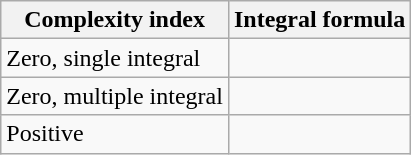<table class="wikitable">
<tr>
<th>Complexity index</th>
<th>Integral formula</th>
</tr>
<tr>
<td>Zero, single integral</td>
<td></td>
</tr>
<tr>
<td>Zero, multiple integral</td>
<td></td>
</tr>
<tr>
<td>Positive</td>
<td></td>
</tr>
</table>
